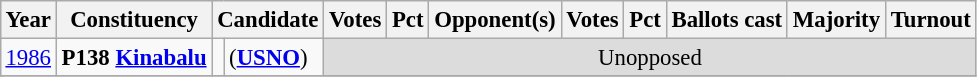<table class="wikitable" style="margin:0.5em ; font-size:95%">
<tr>
<th>Year</th>
<th>Constituency</th>
<th colspan=2>Candidate</th>
<th>Votes</th>
<th>Pct</th>
<th colspan=2>Opponent(s)</th>
<th>Votes</th>
<th>Pct</th>
<th>Ballots cast</th>
<th>Majority</th>
<th>Turnout</th>
</tr>
<tr>
<td><a href='#'>1986</a></td>
<td><strong>P138 <a href='#'>Kinabalu</a></strong></td>
<td></td>
<td><strong></strong> (<a href='#'><strong>USNO</strong></a>)</td>
<td colspan=9 style="background:#dcdcdc; text-align:center;">Unopposed</td>
</tr>
<tr>
</tr>
</table>
